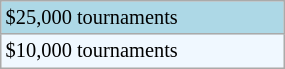<table class="wikitable" style="font-size:85%;" width=15%>
<tr bgcolor="lightblue">
<td>$25,000 tournaments</td>
</tr>
<tr bgcolor="#f0f8ff">
<td>$10,000 tournaments</td>
</tr>
</table>
